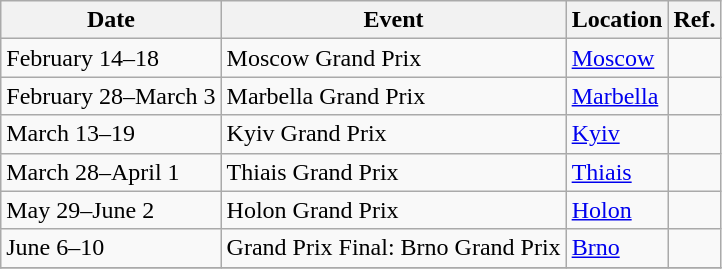<table class="wikitable sortable">
<tr>
<th>Date</th>
<th>Event</th>
<th>Location</th>
<th>Ref.</th>
</tr>
<tr>
<td>February 14–18</td>
<td>Moscow Grand Prix</td>
<td> <a href='#'>Moscow</a></td>
<td></td>
</tr>
<tr>
<td>February 28–March 3</td>
<td>Marbella Grand Prix</td>
<td> <a href='#'>Marbella</a></td>
<td></td>
</tr>
<tr>
<td>March 13–19</td>
<td>Kyiv Grand Prix</td>
<td> <a href='#'>Kyiv</a></td>
<td></td>
</tr>
<tr>
<td>March 28–April 1</td>
<td>Thiais Grand Prix</td>
<td> <a href='#'>Thiais</a></td>
<td></td>
</tr>
<tr>
<td>May 29–June 2</td>
<td>Holon Grand Prix</td>
<td> <a href='#'>Holon</a></td>
<td></td>
</tr>
<tr>
<td>June 6–10</td>
<td>Grand Prix Final: Brno Grand Prix</td>
<td> <a href='#'>Brno</a></td>
<td></td>
</tr>
<tr>
</tr>
</table>
